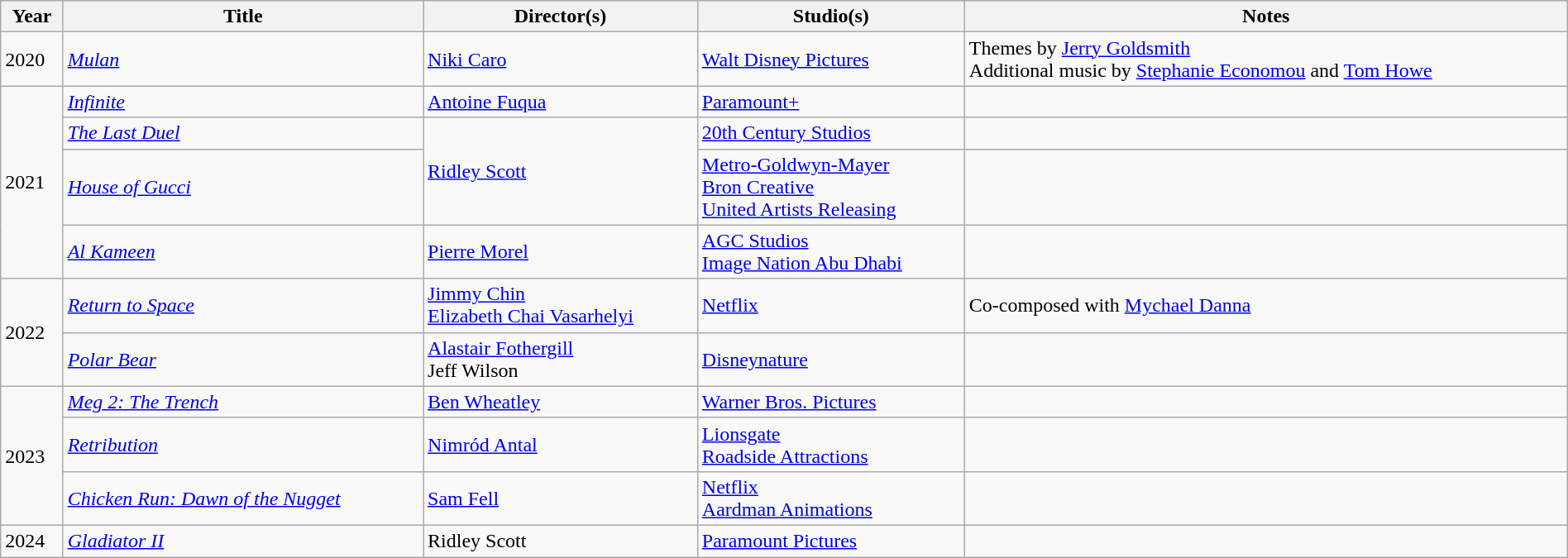<table class="wikitable sortable" width=100%>
<tr>
<th>Year</th>
<th>Title</th>
<th>Director(s)</th>
<th>Studio(s)</th>
<th>Notes</th>
</tr>
<tr>
<td rowspan=1>2020</td>
<td><em><a href='#'>Mulan</a></em></td>
<td><a href='#'>Niki Caro</a></td>
<td><a href='#'>Walt Disney Pictures</a></td>
<td>Themes by <a href='#'>Jerry Goldsmith</a><br>Additional music by <a href='#'>Stephanie Economou</a> and <a href='#'>Tom Howe</a></td>
</tr>
<tr>
<td rowspan=4>2021</td>
<td><em><a href='#'>Infinite</a></em></td>
<td><a href='#'>Antoine Fuqua</a></td>
<td><a href='#'>Paramount+</a></td>
<td></td>
</tr>
<tr>
<td><em><a href='#'>The Last Duel</a></em></td>
<td rowspan=2><a href='#'>Ridley Scott</a></td>
<td><a href='#'>20th Century Studios</a></td>
<td></td>
</tr>
<tr>
<td><em><a href='#'>House of Gucci</a></em></td>
<td><a href='#'>Metro-Goldwyn-Mayer</a><br><a href='#'>Bron Creative</a><br><a href='#'>United Artists Releasing</a></td>
<td></td>
</tr>
<tr>
<td><em><a href='#'>Al Kameen</a></em></td>
<td><a href='#'>Pierre Morel</a></td>
<td><a href='#'>AGC Studios</a><br><a href='#'>Image Nation Abu Dhabi</a><br></td>
<td></td>
</tr>
<tr>
<td rowspan="2">2022</td>
<td><em><a href='#'>Return to Space</a></em></td>
<td><a href='#'>Jimmy Chin</a><br><a href='#'>Elizabeth Chai Vasarhelyi</a></td>
<td><a href='#'>Netflix</a></td>
<td>Co-composed with <a href='#'>Mychael Danna</a></td>
</tr>
<tr>
<td><em><a href='#'>Polar Bear</a></em></td>
<td><a href='#'>Alastair Fothergill</a><br>Jeff Wilson</td>
<td><a href='#'>Disneynature</a></td>
<td></td>
</tr>
<tr>
<td rowspan="3">2023</td>
<td><em><a href='#'>Meg 2: The Trench</a></em></td>
<td><a href='#'>Ben Wheatley</a></td>
<td><a href='#'>Warner Bros. Pictures</a></td>
<td></td>
</tr>
<tr>
<td><em><a href='#'>Retribution</a></em></td>
<td><a href='#'>Nimród Antal</a></td>
<td><a href='#'>Lionsgate</a><br> <a href='#'>Roadside Attractions</a></td>
<td></td>
</tr>
<tr>
<td><em><a href='#'>Chicken Run: Dawn of the Nugget</a></em></td>
<td><a href='#'>Sam Fell</a></td>
<td><a href='#'>Netflix</a><br><a href='#'>Aardman Animations</a></td>
<td></td>
</tr>
<tr>
<td>2024</td>
<td><em><a href='#'>Gladiator II</a></em></td>
<td>Ridley Scott</td>
<td><a href='#'>Paramount Pictures</a></td>
<td></td>
</tr>
</table>
